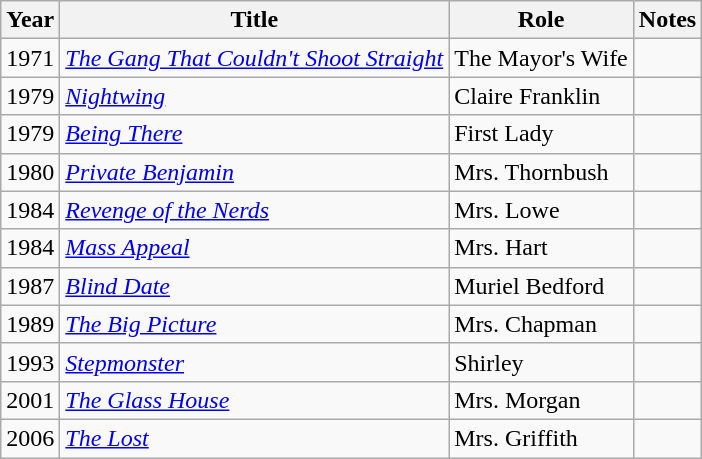<table class="wikitable sortable">
<tr>
<th>Year</th>
<th>Title</th>
<th>Role</th>
<th>Notes</th>
</tr>
<tr>
<td>1971</td>
<td><em><a href='#'>The Gang That Couldn't Shoot Straight</a></em></td>
<td>The Mayor's Wife</td>
<td></td>
</tr>
<tr>
<td>1979</td>
<td><a href='#'><em>Nightwing</em></a></td>
<td>Claire Franklin</td>
<td></td>
</tr>
<tr>
<td>1979</td>
<td><em><a href='#'>Being There</a></em></td>
<td>First Lady</td>
<td></td>
</tr>
<tr>
<td>1980</td>
<td><a href='#'><em>Private Benjamin</em></a></td>
<td>Mrs. Thornbush</td>
<td></td>
</tr>
<tr>
<td>1984</td>
<td><em><a href='#'>Revenge of the Nerds</a></em></td>
<td>Mrs. Lowe</td>
<td></td>
</tr>
<tr>
<td>1984</td>
<td><a href='#'><em>Mass Appeal</em></a></td>
<td>Mrs. Hart</td>
<td></td>
</tr>
<tr>
<td>1987</td>
<td><a href='#'><em>Blind Date</em></a></td>
<td>Muriel Bedford</td>
<td></td>
</tr>
<tr>
<td>1989</td>
<td><a href='#'><em>The Big Picture</em></a></td>
<td>Mrs. Chapman</td>
<td></td>
</tr>
<tr>
<td>1993</td>
<td><em><a href='#'>Stepmonster</a></em></td>
<td>Shirley</td>
<td></td>
</tr>
<tr>
<td>2001</td>
<td><a href='#'><em>The Glass House</em></a></td>
<td>Mrs. Morgan</td>
<td></td>
</tr>
<tr>
<td>2006</td>
<td><a href='#'><em>The Lost</em></a></td>
<td>Mrs. Griffith</td>
<td></td>
</tr>
</table>
